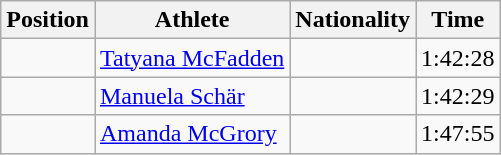<table class="wikitable sortable" border="1">
<tr>
<th>Position</th>
<th>Athlete</th>
<th>Nationality</th>
<th>Time</th>
</tr>
<tr>
<td align=center></td>
<td><a href='#'>Tatyana McFadden</a></td>
<td></td>
<td>1:42:28</td>
</tr>
<tr>
<td align=center></td>
<td><a href='#'>Manuela Schär</a></td>
<td></td>
<td>1:42:29</td>
</tr>
<tr>
<td align=center></td>
<td><a href='#'>Amanda McGrory</a></td>
<td></td>
<td>1:47:55</td>
</tr>
</table>
